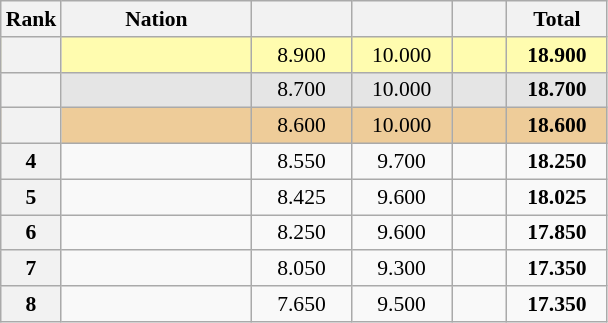<table class="wikitable sortable" style="text-align:center; font-size:90%">
<tr>
<th scope="col" style="width:20px;">Rank</th>
<th ! scope="col" style="width:120px;">Nation</th>
<th ! scope="col" style="width:60px;"></th>
<th ! scope="col" style="width:60px;"></th>
<th ! scope="col" style="width:30px;"></th>
<th ! scope="col" style="width:60px;">Total</th>
</tr>
<tr bgcolor=fffcaf>
<th scope=row></th>
<td align=left></td>
<td>8.900</td>
<td>10.000</td>
<td></td>
<td><strong>18.900</strong></td>
</tr>
<tr bgcolor=e5e5e5>
<th scope=row></th>
<td align=left></td>
<td>8.700</td>
<td>10.000</td>
<td></td>
<td><strong>18.700</strong></td>
</tr>
<tr bgcolor=eecc99>
<th scope=row></th>
<td align=left></td>
<td>8.600</td>
<td>10.000</td>
<td></td>
<td><strong>18.600</strong></td>
</tr>
<tr>
<th scope=row>4</th>
<td align=left></td>
<td>8.550</td>
<td>9.700</td>
<td></td>
<td><strong>18.250</strong></td>
</tr>
<tr>
<th scope=row>5</th>
<td align=left></td>
<td>8.425</td>
<td>9.600</td>
<td></td>
<td><strong>18.025</strong></td>
</tr>
<tr>
<th scope=row>6</th>
<td align=left></td>
<td>8.250</td>
<td>9.600</td>
<td></td>
<td><strong>17.850</strong></td>
</tr>
<tr>
<th scope=row>7</th>
<td align=left></td>
<td>8.050</td>
<td>9.300</td>
<td></td>
<td><strong>17.350</strong></td>
</tr>
<tr>
<th scope=row>8</th>
<td align=left></td>
<td>7.650</td>
<td>9.500</td>
<td></td>
<td><strong>17.350</strong></td>
</tr>
</table>
